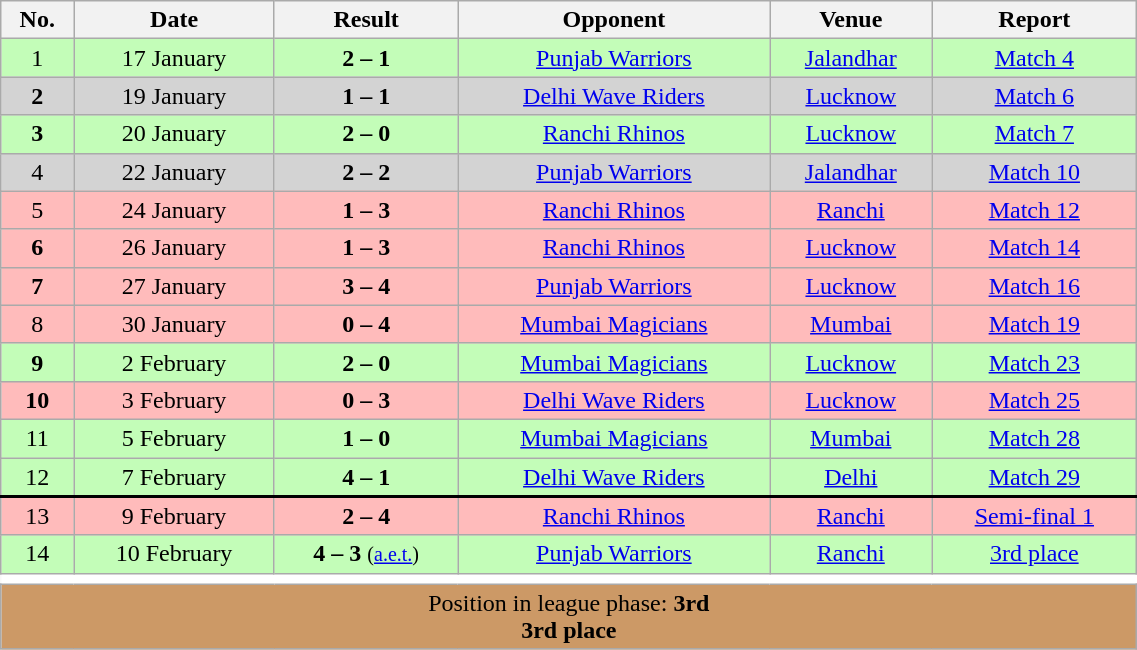<table class=wikitable style="width:60%;text-align:center; border:none">
<tr>
<th>No.</th>
<th>Date</th>
<th>Result</th>
<th>Opponent</th>
<th>Venue</th>
<th>Report</th>
</tr>
<tr style="background:#c3fdb8;">
<td>1</td>
<td>17 January</td>
<td><strong>2 – 1</strong></td>
<td><a href='#'>Punjab Warriors</a></td>
<td><a href='#'>Jalandhar</a></td>
<td><a href='#'>Match 4</a></td>
</tr>
<tr style="background:#d3d3d3;">
<td><strong>2</strong></td>
<td>19 January</td>
<td><strong>1 – 1</strong></td>
<td><a href='#'>Delhi Wave Riders</a></td>
<td><a href='#'>Lucknow</a></td>
<td><a href='#'>Match 6</a></td>
</tr>
<tr style="background:#c3fdb8;">
<td><strong>3</strong></td>
<td>20 January</td>
<td><strong>2 – 0</strong></td>
<td><a href='#'>Ranchi Rhinos</a></td>
<td><a href='#'>Lucknow</a></td>
<td><a href='#'>Match 7</a></td>
</tr>
<tr style="background:#d3d3d3;">
<td>4</td>
<td>22 January</td>
<td><strong>2 – 2</strong></td>
<td><a href='#'>Punjab Warriors</a></td>
<td><a href='#'>Jalandhar</a></td>
<td><a href='#'>Match 10</a></td>
</tr>
<tr style="background:#fbb;">
<td>5</td>
<td>24 January</td>
<td><strong>1 – 3</strong></td>
<td><a href='#'>Ranchi Rhinos</a></td>
<td><a href='#'>Ranchi</a></td>
<td><a href='#'>Match 12</a></td>
</tr>
<tr style="background:#fbb;">
<td><strong>6</strong></td>
<td>26 January</td>
<td><strong>1 – 3</strong></td>
<td><a href='#'>Ranchi Rhinos</a></td>
<td><a href='#'>Lucknow</a></td>
<td><a href='#'>Match 14</a></td>
</tr>
<tr style="background:#fbb;">
<td><strong>7</strong></td>
<td>27 January</td>
<td><strong>3 – 4</strong></td>
<td><a href='#'>Punjab Warriors</a></td>
<td><a href='#'>Lucknow</a></td>
<td><a href='#'>Match 16</a></td>
</tr>
<tr style="background:#fbb;">
<td>8</td>
<td>30 January</td>
<td><strong>0 – 4</strong></td>
<td><a href='#'>Mumbai Magicians</a></td>
<td><a href='#'>Mumbai</a></td>
<td><a href='#'>Match 19</a></td>
</tr>
<tr style="background:#c3fdb8;">
<td><strong>9</strong></td>
<td>2 February</td>
<td><strong>2 – 0</strong></td>
<td><a href='#'>Mumbai Magicians</a></td>
<td><a href='#'>Lucknow</a></td>
<td><a href='#'>Match 23</a></td>
</tr>
<tr style="background:#fbb;">
<td><strong>10</strong></td>
<td>3 February</td>
<td><strong>0 – 3</strong></td>
<td><a href='#'>Delhi Wave Riders</a></td>
<td><a href='#'>Lucknow</a></td>
<td><a href='#'>Match 25</a></td>
</tr>
<tr style="background:#c3fdb8;">
<td>11</td>
<td>5 February</td>
<td><strong>1 – 0</strong></td>
<td><a href='#'>Mumbai Magicians</a></td>
<td><a href='#'>Mumbai</a></td>
<td><a href='#'>Match 28</a></td>
</tr>
<tr style="background:#c3fdb8;">
<td>12</td>
<td>7 February</td>
<td><strong>4 – 1</strong></td>
<td><a href='#'>Delhi Wave Riders</a></td>
<td><a href='#'>Delhi</a></td>
<td><a href='#'>Match 29</a></td>
</tr>
<tr style="border-top:2px solid black; background:#fbb;">
<td>13</td>
<td>9 February</td>
<td><strong>2 – 4</strong></td>
<td><a href='#'>Ranchi Rhinos</a></td>
<td><a href='#'>Ranchi</a></td>
<td><a href='#'>Semi-final 1</a></td>
</tr>
<tr style="background:#c3fdb8;">
<td>14</td>
<td>10 February</td>
<td><strong>4 – 3</strong> <small>(<a href='#'>a.e.t.</a>)</small></td>
<td><a href='#'>Punjab Warriors</a></td>
<td><a href='#'>Ranchi</a></td>
<td><a href='#'>3rd place</a></td>
</tr>
<tr>
<td colspan="6" style="background:#ffffff; border:none"></td>
</tr>
<tr style="background:#c96;">
<td colspan="6">Position in league phase: <strong>3rd</strong><br><strong>3rd place</strong></td>
</tr>
</table>
